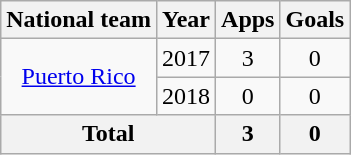<table class="wikitable" style="text-align:center">
<tr>
<th>National team</th>
<th>Year</th>
<th>Apps</th>
<th>Goals</th>
</tr>
<tr>
<td rowspan="2"><a href='#'>Puerto Rico</a></td>
<td>2017</td>
<td>3</td>
<td>0</td>
</tr>
<tr>
<td>2018</td>
<td>0</td>
<td>0</td>
</tr>
<tr>
<th colspan=2>Total</th>
<th>3</th>
<th>0</th>
</tr>
</table>
